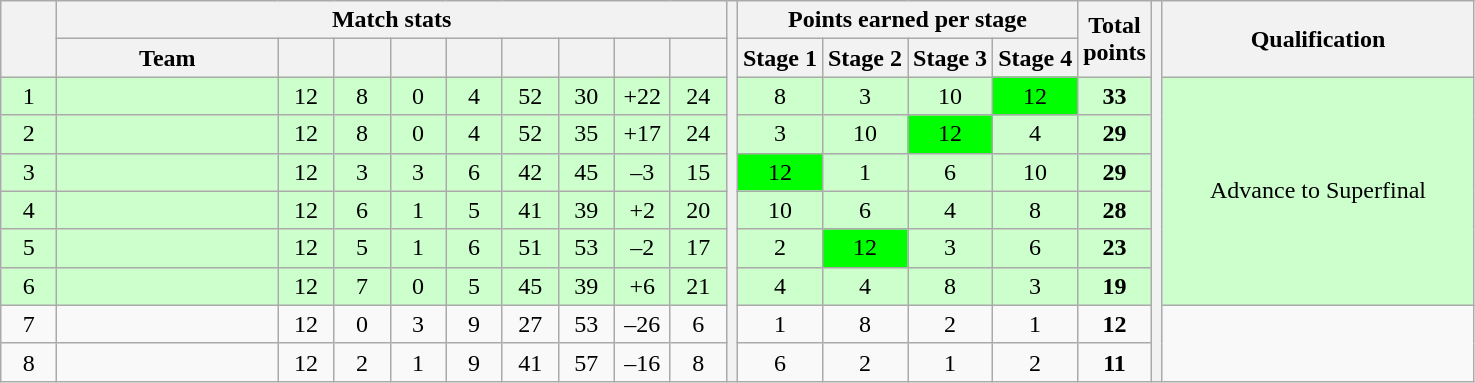<table class="wikitable" style="text-align: center; font-size: 100%;">
<tr>
<th width="30" rowspan=2></th>
<th colspan=9>Match stats</th>
<th rowspan=10></th>
<th colspan=4>Points earned per stage</th>
<th rowspan=2>Total<br>points</th>
<th rowspan=10></th>
<th rowspan=2 width=200>Qualification</th>
</tr>
<tr>
<th width="140">Team</th>
<th width="30"></th>
<th width="30"></th>
<th width="30"></th>
<th width="30"></th>
<th width="30"></th>
<th width="30"></th>
<th width="30"></th>
<th width="30"></th>
<th>Stage 1</th>
<th>Stage 2</th>
<th>Stage 3</th>
<th>Stage 4</th>
</tr>
<tr style="background-color: #ccffcc;">
<td>1</td>
<td align=left></td>
<td>12</td>
<td>8</td>
<td>0</td>
<td>4</td>
<td>52</td>
<td>30</td>
<td>+22</td>
<td>24</td>
<td>8</td>
<td>3</td>
<td>10</td>
<td style="background:#00ff00;">12</td>
<td><strong>33</strong></td>
<td rowspan=6>Advance to Superfinal</td>
</tr>
<tr style="background-color: #ccffcc;">
<td>2</td>
<td align=left></td>
<td>12</td>
<td>8</td>
<td>0</td>
<td>4</td>
<td>52</td>
<td>35</td>
<td>+17</td>
<td>24</td>
<td>3</td>
<td>10</td>
<td style="background:#00ff00;">12</td>
<td>4</td>
<td><strong>29</strong></td>
</tr>
<tr style="background-color: #ccffcc;">
<td>3</td>
<td align=left></td>
<td>12</td>
<td>3</td>
<td>3</td>
<td>6</td>
<td>42</td>
<td>45</td>
<td>–3</td>
<td>15</td>
<td style="background:#00ff00;">12</td>
<td>1</td>
<td>6</td>
<td>10</td>
<td><strong>29</strong></td>
</tr>
<tr style="background-color: #ccffcc;">
<td>4</td>
<td align=left></td>
<td>12</td>
<td>6</td>
<td>1</td>
<td>5</td>
<td>41</td>
<td>39</td>
<td>+2</td>
<td>20</td>
<td>10</td>
<td>6</td>
<td>4</td>
<td>8</td>
<td><strong>28</strong></td>
</tr>
<tr style="background-color: #ccffcc;">
<td>5</td>
<td align=left></td>
<td>12</td>
<td>5</td>
<td>1</td>
<td>6</td>
<td>51</td>
<td>53</td>
<td>–2</td>
<td>17</td>
<td>2</td>
<td style="background:#00ff00;">12</td>
<td>3</td>
<td>6</td>
<td><strong>23</strong></td>
</tr>
<tr style="background-color: #ccffcc;">
<td>6</td>
<td align=left></td>
<td>12</td>
<td>7</td>
<td>0</td>
<td>5</td>
<td>45</td>
<td>39</td>
<td>+6</td>
<td>21</td>
<td>4</td>
<td>4</td>
<td>8</td>
<td>3</td>
<td><strong>19</strong></td>
</tr>
<tr>
<td>7</td>
<td align=left></td>
<td>12</td>
<td>0</td>
<td>3</td>
<td>9</td>
<td>27</td>
<td>53</td>
<td>–26</td>
<td>6</td>
<td>1</td>
<td>8</td>
<td>2</td>
<td>1</td>
<td><strong>12</strong></td>
<td rowspan=2></td>
</tr>
<tr>
<td>8</td>
<td align=left></td>
<td>12</td>
<td>2</td>
<td>1</td>
<td>9</td>
<td>41</td>
<td>57</td>
<td>–16</td>
<td>8</td>
<td>6</td>
<td>2</td>
<td>1</td>
<td>2</td>
<td><strong>11</strong></td>
</tr>
</table>
